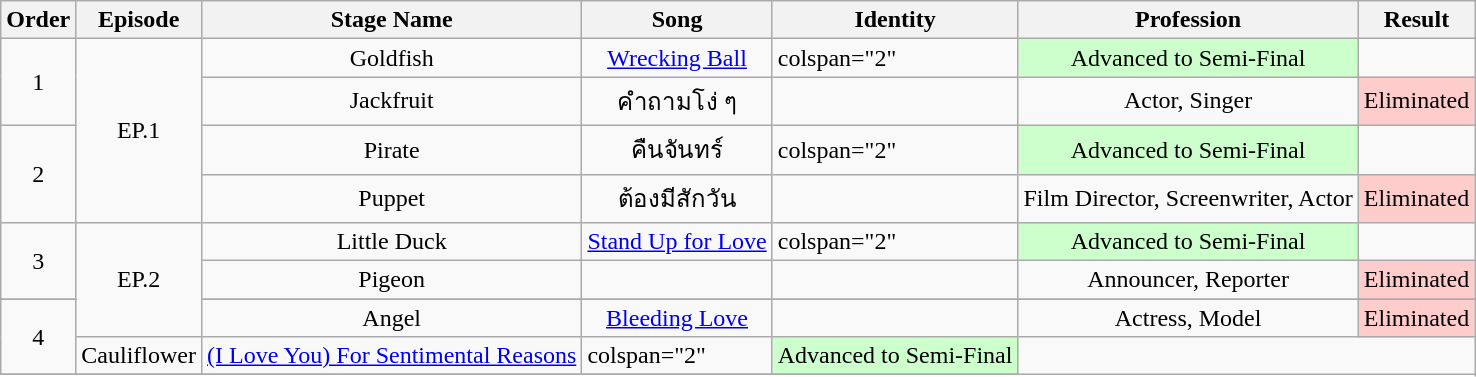<table class="wikitable">
<tr>
<th>Order</th>
<th>Episode</th>
<th>Stage Name</th>
<th>Song</th>
<th>Identity</th>
<th>Profession</th>
<th>Result</th>
</tr>
<tr>
<td rowspan="2" style="text-align:center;">1</td>
<td rowspan="4" align="center">EP.1</td>
<td style="text-align:center;">Goldfish</td>
<td style="text-align:center;"><a href='#'>Wrecking Ball</a></td>
<td>colspan="2"  </td>
<td style="text-align:center; background:#ccffcc;">Advanced to Semi-Final</td>
</tr>
<tr>
<td style="text-align:center;">Jackfruit</td>
<td style="text-align:center;">คำถามโง่ ๆ</td>
<td style="text-align:center;"></td>
<td style="text-align:center;">Actor, Singer</td>
<td style="text-align:center; background:#ffcccc;">Eliminated</td>
</tr>
<tr>
<td rowspan="2" style="text-align:center;">2</td>
<td style="text-align:center;">Pirate</td>
<td style="text-align:center;">คืนจันทร์</td>
<td>colspan="2"  </td>
<td style="text-align:center; background:#ccffcc;">Advanced to Semi-Final</td>
</tr>
<tr>
<td style="text-align:center;">Puppet</td>
<td style="text-align:center;">ต้องมีสักวัน</td>
<td style="text-align:center;"></td>
<td style="text-align:center;">Film Director, Screenwriter, Actor</td>
<td style="text-align:center; background:#ffcccc;">Eliminated</td>
</tr>
<tr>
<td rowspan="2" style="text-align:center;">3</td>
<td rowspan="4" align="center">EP.2</td>
<td style="text-align:center;">Little Duck</td>
<td style="text-align:center;"><a href='#'>Stand Up for Love</a></td>
<td>colspan="2"  </td>
<td style="text-align:center; background:#ccffcc;">Advanced to Semi-Final</td>
</tr>
<tr>
<td style="text-align:center;">Pigeon</td>
<td style="text-align:center;"></td>
<td style="text-align:center;"></td>
<td style="text-align:center;">Announcer, Reporter</td>
<td style="text-align:center; background:#ffcccc;">Eliminated</td>
</tr>
<tr>
</tr>
<tr style="text-align:center;">
<td rowspan="2">4</td>
<td style="text-align:center;">Angel</td>
<td style="text-align:center;"><a href='#'>Bleeding Love</a></td>
<td style="text-align:center;"></td>
<td style="text-align:center;">Actress, Model</td>
<td style="text-align:center; background:#ffcccc;">Eliminated</td>
</tr>
<tr>
<td style="text-align:center;">Cauliflower</td>
<td style="text-align:center;"><a href='#'>(I Love You) For Sentimental Reasons</a></td>
<td>colspan="2"  </td>
<td style="text-align:center; background:#ccffcc;">Advanced to Semi-Final</td>
</tr>
<tr>
</tr>
</table>
